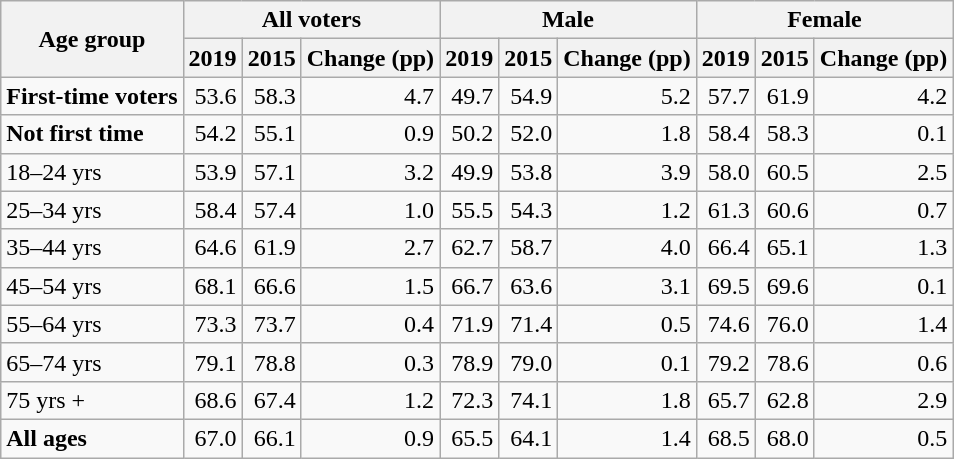<table class="wikitable" style="text-align:right;">
<tr>
<th rowspan="2">Age group</th>
<th colspan="3">All voters</th>
<th colspan="3">Male</th>
<th colspan="3">Female</th>
</tr>
<tr>
<th>2019</th>
<th>2015</th>
<th>Change (pp)</th>
<th>2019</th>
<th>2015</th>
<th>Change (pp)</th>
<th>2019</th>
<th>2015</th>
<th>Change (pp)</th>
</tr>
<tr>
<td style="text-align:left;"><strong>First-time voters</strong></td>
<td>53.6</td>
<td>58.3</td>
<td>4.7</td>
<td>49.7</td>
<td>54.9</td>
<td>5.2</td>
<td>57.7</td>
<td>61.9</td>
<td>4.2</td>
</tr>
<tr>
<td style="text-align:left;"><strong>Not first time</strong></td>
<td>54.2</td>
<td>55.1</td>
<td>0.9</td>
<td>50.2</td>
<td>52.0</td>
<td>1.8</td>
<td>58.4</td>
<td>58.3</td>
<td>0.1</td>
</tr>
<tr>
<td style="text-align:left;">18–24 yrs</td>
<td>53.9</td>
<td>57.1</td>
<td>3.2</td>
<td>49.9</td>
<td>53.8</td>
<td>3.9</td>
<td>58.0</td>
<td>60.5</td>
<td>2.5</td>
</tr>
<tr>
<td style="text-align:left;">25–34 yrs</td>
<td>58.4</td>
<td>57.4</td>
<td>1.0</td>
<td>55.5</td>
<td>54.3</td>
<td>1.2</td>
<td>61.3</td>
<td>60.6</td>
<td>0.7</td>
</tr>
<tr>
<td style="text-align:left;">35–44 yrs</td>
<td>64.6</td>
<td>61.9</td>
<td>2.7</td>
<td>62.7</td>
<td>58.7</td>
<td>4.0</td>
<td>66.4</td>
<td>65.1</td>
<td>1.3</td>
</tr>
<tr>
<td style="text-align:left;">45–54 yrs</td>
<td>68.1</td>
<td>66.6</td>
<td>1.5</td>
<td>66.7</td>
<td>63.6</td>
<td>3.1</td>
<td>69.5</td>
<td>69.6</td>
<td>0.1</td>
</tr>
<tr>
<td style="text-align:left;">55–64 yrs</td>
<td>73.3</td>
<td>73.7</td>
<td>0.4</td>
<td>71.9</td>
<td>71.4</td>
<td>0.5</td>
<td>74.6</td>
<td>76.0</td>
<td>1.4</td>
</tr>
<tr>
<td style="text-align:left;">65–74 yrs</td>
<td>79.1</td>
<td>78.8</td>
<td>0.3</td>
<td>78.9</td>
<td>79.0</td>
<td>0.1</td>
<td>79.2</td>
<td>78.6</td>
<td>0.6</td>
</tr>
<tr>
<td style="text-align:left;">75 yrs +</td>
<td>68.6</td>
<td>67.4</td>
<td>1.2</td>
<td>72.3</td>
<td>74.1</td>
<td>1.8</td>
<td>65.7</td>
<td>62.8</td>
<td>2.9</td>
</tr>
<tr>
<td style="text-align:left;"><strong>All ages</strong></td>
<td>67.0</td>
<td>66.1</td>
<td>0.9</td>
<td>65.5</td>
<td>64.1</td>
<td>1.4</td>
<td>68.5</td>
<td>68.0</td>
<td>0.5</td>
</tr>
</table>
